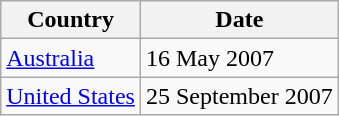<table class="wikitable">
<tr>
<th>Country</th>
<th>Date</th>
</tr>
<tr>
<td><a href='#'>Australia</a></td>
<td>16 May 2007</td>
</tr>
<tr>
<td><a href='#'>United States</a></td>
<td>25 September 2007</td>
</tr>
</table>
